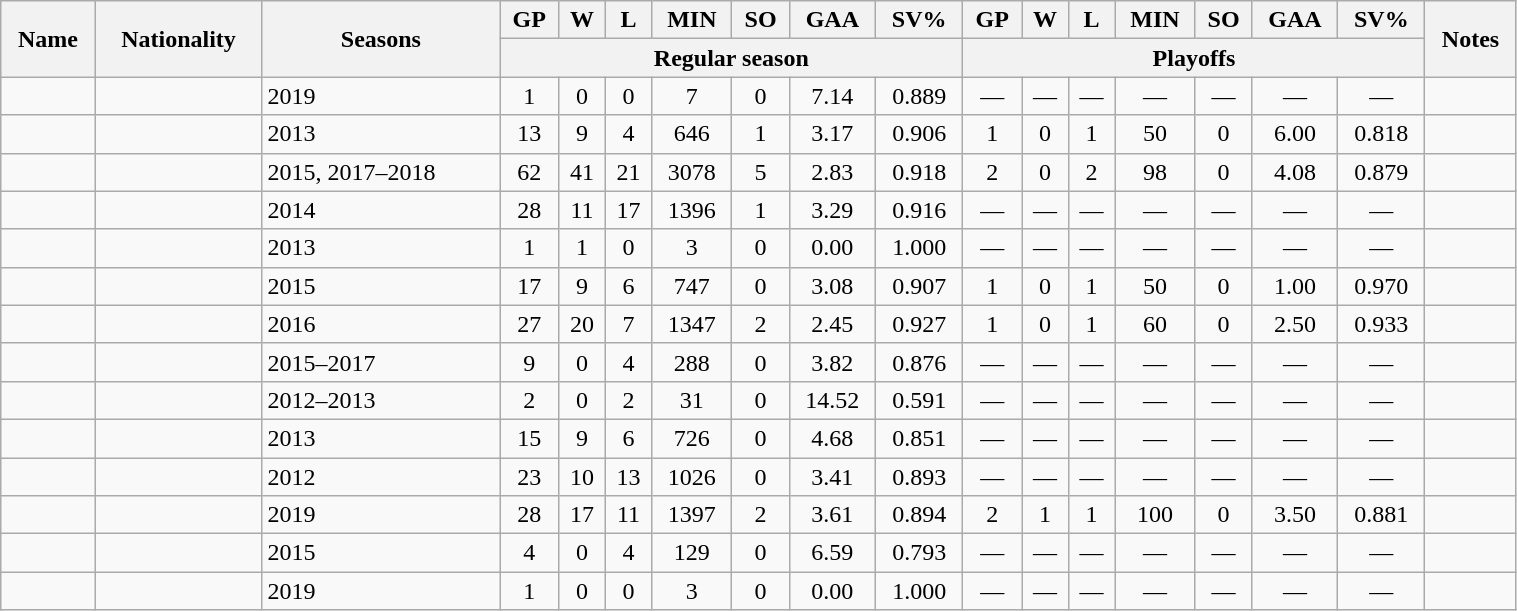<table class="wikitable sortable" style="text-align:center; width:80%">
<tr>
<th rowspan="2">Name</th>
<th rowspan="2">Nationality</th>
<th rowspan="2">Seasons</th>
<th>GP</th>
<th>W</th>
<th>L</th>
<th>MIN</th>
<th>SO</th>
<th>GAA</th>
<th>SV%</th>
<th>GP</th>
<th>W</th>
<th>L</th>
<th>MIN</th>
<th>SO</th>
<th>GAA</th>
<th>SV%</th>
<th rowspan="2" class="unsortable">Notes</th>
</tr>
<tr class="unsortable">
<th colspan="7">Regular season</th>
<th colspan="7">Playoffs</th>
</tr>
<tr>
<td align="left"></td>
<td align="left"></td>
<td align="left">2019</td>
<td>1</td>
<td>0</td>
<td>0</td>
<td>7</td>
<td>0</td>
<td>7.14</td>
<td>0.889</td>
<td>—</td>
<td>—</td>
<td>—</td>
<td>—</td>
<td>—</td>
<td>—</td>
<td>—</td>
<td></td>
</tr>
<tr>
<td align="left"></td>
<td align="left"></td>
<td align="left">2013</td>
<td>13</td>
<td>9</td>
<td>4</td>
<td>646</td>
<td>1</td>
<td>3.17</td>
<td>0.906</td>
<td>1</td>
<td>0</td>
<td>1</td>
<td>50</td>
<td>0</td>
<td>6.00</td>
<td>0.818</td>
<td></td>
</tr>
<tr>
<td align="left"></td>
<td align="left"></td>
<td align="left">2015, 2017–2018</td>
<td>62</td>
<td>41</td>
<td>21</td>
<td>3078</td>
<td>5</td>
<td>2.83</td>
<td>0.918</td>
<td>2</td>
<td>0</td>
<td>2</td>
<td>98</td>
<td>0</td>
<td>4.08</td>
<td>0.879</td>
<td></td>
</tr>
<tr>
<td align="left"></td>
<td align="left"></td>
<td align="left">2014</td>
<td>28</td>
<td>11</td>
<td>17</td>
<td>1396</td>
<td>1</td>
<td>3.29</td>
<td>0.916</td>
<td>—</td>
<td>—</td>
<td>—</td>
<td>—</td>
<td>—</td>
<td>—</td>
<td>—</td>
<td></td>
</tr>
<tr>
<td align="left"></td>
<td align="left"></td>
<td align="left">2013</td>
<td>1</td>
<td>1</td>
<td>0</td>
<td>3</td>
<td>0</td>
<td>0.00</td>
<td>1.000</td>
<td>—</td>
<td>—</td>
<td>—</td>
<td>—</td>
<td>—</td>
<td>—</td>
<td>—</td>
<td></td>
</tr>
<tr>
<td align="left"></td>
<td align="left"></td>
<td align="left">2015</td>
<td>17</td>
<td>9</td>
<td>6</td>
<td>747</td>
<td>0</td>
<td>3.08</td>
<td>0.907</td>
<td>1</td>
<td>0</td>
<td>1</td>
<td>50</td>
<td>0</td>
<td>1.00</td>
<td>0.970</td>
<td></td>
</tr>
<tr>
<td align="left"></td>
<td align="left"></td>
<td align="left">2016</td>
<td>27</td>
<td>20</td>
<td>7</td>
<td>1347</td>
<td>2</td>
<td>2.45</td>
<td>0.927</td>
<td>1</td>
<td>0</td>
<td>1</td>
<td>60</td>
<td>0</td>
<td>2.50</td>
<td>0.933</td>
<td></td>
</tr>
<tr>
<td align="left"></td>
<td align="left"></td>
<td align="left">2015–2017</td>
<td>9</td>
<td>0</td>
<td>4</td>
<td>288</td>
<td>0</td>
<td>3.82</td>
<td>0.876</td>
<td>—</td>
<td>—</td>
<td>—</td>
<td>—</td>
<td>—</td>
<td>—</td>
<td>—</td>
<td></td>
</tr>
<tr>
<td align="left"></td>
<td align="left"></td>
<td align="left">2012–2013</td>
<td>2</td>
<td>0</td>
<td>2</td>
<td>31</td>
<td>0</td>
<td>14.52</td>
<td>0.591</td>
<td>—</td>
<td>—</td>
<td>—</td>
<td>—</td>
<td>—</td>
<td>—</td>
<td>—</td>
<td></td>
</tr>
<tr>
<td align="left"></td>
<td align="left"></td>
<td align="left">2013</td>
<td>15</td>
<td>9</td>
<td>6</td>
<td>726</td>
<td>0</td>
<td>4.68</td>
<td>0.851</td>
<td>—</td>
<td>—</td>
<td>—</td>
<td>—</td>
<td>—</td>
<td>—</td>
<td>—</td>
<td></td>
</tr>
<tr>
<td align="left"></td>
<td align="left"></td>
<td align="left">2012</td>
<td>23</td>
<td>10</td>
<td>13</td>
<td>1026</td>
<td>0</td>
<td>3.41</td>
<td>0.893</td>
<td>—</td>
<td>—</td>
<td>—</td>
<td>—</td>
<td>—</td>
<td>—</td>
<td>—</td>
<td></td>
</tr>
<tr>
<td align="left"></td>
<td align="left"></td>
<td align="left">2019</td>
<td>28</td>
<td>17</td>
<td>11</td>
<td>1397</td>
<td>2</td>
<td>3.61</td>
<td>0.894</td>
<td>2</td>
<td>1</td>
<td>1</td>
<td>100</td>
<td>0</td>
<td>3.50</td>
<td>0.881</td>
<td></td>
</tr>
<tr>
<td align="left"></td>
<td align="left"></td>
<td align="left">2015</td>
<td>4</td>
<td>0</td>
<td>4</td>
<td>129</td>
<td>0</td>
<td>6.59</td>
<td>0.793</td>
<td>—</td>
<td>—</td>
<td>—</td>
<td>—</td>
<td>—</td>
<td>—</td>
<td>—</td>
<td></td>
</tr>
<tr>
<td align="left"></td>
<td align="left"></td>
<td align="left">2019</td>
<td>1</td>
<td>0</td>
<td>0</td>
<td>3</td>
<td>0</td>
<td>0.00</td>
<td>1.000</td>
<td>—</td>
<td>—</td>
<td>—</td>
<td>—</td>
<td>—</td>
<td>—</td>
<td>—</td>
<td></td>
</tr>
</table>
